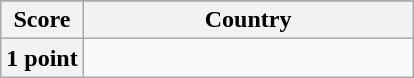<table class="wikitable">
<tr>
</tr>
<tr>
<th scope="col" width="20%">Score</th>
<th scope="col">Country</th>
</tr>
<tr>
<th scope="row">1 point</th>
<td></td>
</tr>
</table>
